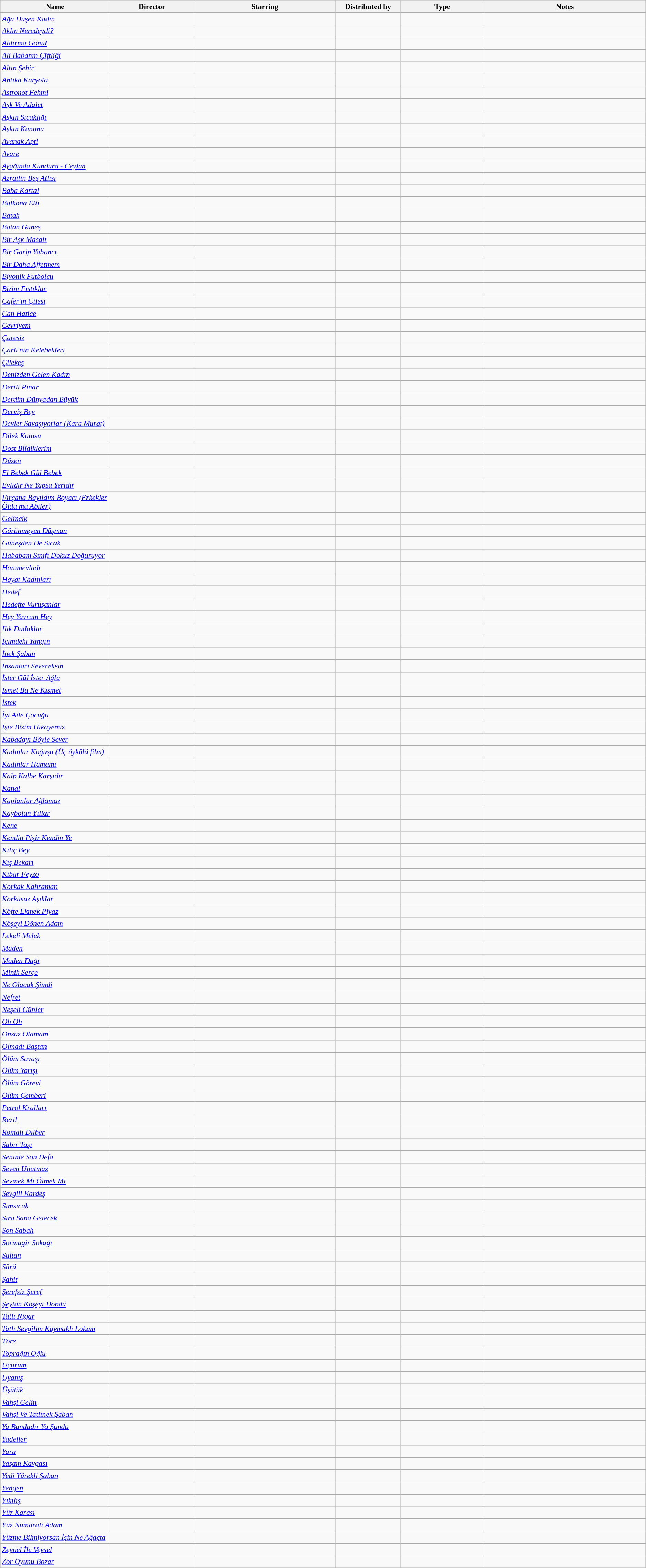<table class="wikitable" style="font-size:90%">
<tr>
<th width=17%>Name</th>
<th width=13%>Director</th>
<th width=22%>Starring</th>
<th width=10%>Distributed by</th>
<th width=13%>Type</th>
<th width=25%>Notes</th>
</tr>
<tr>
<td><em><a href='#'>Ağa Düşen Kadın</a></em></td>
<td></td>
<td></td>
<td></td>
<td></td>
<td></td>
</tr>
<tr>
<td><em><a href='#'>Aklın Neredeydi?</a></em></td>
<td></td>
<td></td>
<td></td>
<td></td>
<td></td>
</tr>
<tr>
<td><em><a href='#'>Aldırma Gönül</a></em></td>
<td></td>
<td></td>
<td></td>
<td></td>
<td></td>
</tr>
<tr>
<td><em><a href='#'>Ali Babanın Çiftliği</a></em></td>
<td></td>
<td></td>
<td></td>
<td></td>
<td></td>
</tr>
<tr>
<td><em><a href='#'>Altın Şehir</a></em></td>
<td></td>
<td></td>
<td></td>
<td></td>
<td></td>
</tr>
<tr>
<td><em><a href='#'>Antika Karyola</a></em></td>
<td></td>
<td></td>
<td></td>
<td></td>
<td></td>
</tr>
<tr>
<td><em><a href='#'>Astronot Fehmi</a></em></td>
<td></td>
<td></td>
<td></td>
<td></td>
<td></td>
</tr>
<tr>
<td><em><a href='#'>Aşk Ve Adalet</a></em></td>
<td></td>
<td></td>
<td></td>
<td></td>
<td></td>
</tr>
<tr>
<td><em><a href='#'>Aşkın Sıcaklığı</a></em></td>
<td></td>
<td></td>
<td></td>
<td></td>
<td></td>
</tr>
<tr>
<td><em><a href='#'>Aşkın Kanunu</a></em></td>
<td></td>
<td></td>
<td></td>
<td></td>
<td></td>
</tr>
<tr>
<td><em><a href='#'>Avanak Apti</a></em></td>
<td></td>
<td></td>
<td></td>
<td></td>
<td></td>
</tr>
<tr>
<td><em><a href='#'>Avare</a></em></td>
<td></td>
<td></td>
<td></td>
<td></td>
<td></td>
</tr>
<tr>
<td><em><a href='#'>Ayağında Kundura - Ceylan</a></em></td>
<td></td>
<td></td>
<td></td>
<td></td>
<td></td>
</tr>
<tr>
<td><em><a href='#'>Azrailin Beş Atlısı</a></em></td>
<td></td>
<td></td>
<td></td>
<td></td>
<td></td>
</tr>
<tr>
<td><em><a href='#'>Baba Kartal</a></em></td>
<td></td>
<td></td>
<td></td>
<td></td>
<td></td>
</tr>
<tr>
<td><em><a href='#'>Balkona Etti</a></em></td>
<td></td>
<td></td>
<td></td>
<td></td>
<td></td>
</tr>
<tr>
<td><em><a href='#'>Batak</a></em></td>
<td></td>
<td></td>
<td></td>
<td></td>
<td></td>
</tr>
<tr>
<td><em><a href='#'>Batan Güneş</a></em></td>
<td></td>
<td></td>
<td></td>
<td></td>
<td></td>
</tr>
<tr>
<td><em><a href='#'>Bir Aşk Masalı</a></em></td>
<td></td>
<td></td>
<td></td>
<td></td>
<td></td>
</tr>
<tr>
<td><em><a href='#'>Bir Garip Yabancı</a></em></td>
<td></td>
<td></td>
<td></td>
<td></td>
<td></td>
</tr>
<tr>
<td><em><a href='#'>Bir Daha Affetmem</a></em></td>
<td></td>
<td></td>
<td></td>
<td></td>
<td></td>
</tr>
<tr>
<td><em><a href='#'>Biyonik Futbolcu</a></em></td>
<td></td>
<td></td>
<td></td>
<td></td>
<td></td>
</tr>
<tr>
<td><em><a href='#'>Bizim Fıstıklar</a></em></td>
<td></td>
<td></td>
<td></td>
<td></td>
<td></td>
</tr>
<tr>
<td><em><a href='#'>Cafer'in Çilesi</a></em></td>
<td></td>
<td></td>
<td></td>
<td></td>
<td></td>
</tr>
<tr>
<td><em><a href='#'>Can Hatice</a></em></td>
<td></td>
<td></td>
<td></td>
<td></td>
<td></td>
</tr>
<tr>
<td><em><a href='#'>Cevriyem</a></em></td>
<td></td>
<td></td>
<td></td>
<td></td>
<td></td>
</tr>
<tr>
<td><em><a href='#'>Çaresiz</a></em></td>
<td></td>
<td></td>
<td></td>
<td></td>
<td></td>
</tr>
<tr>
<td><em><a href='#'>Çarli'nin Kelebekleri</a></em></td>
<td></td>
<td></td>
<td></td>
<td></td>
<td></td>
</tr>
<tr>
<td><em><a href='#'>Çilekeş</a></em></td>
<td></td>
<td></td>
<td></td>
<td></td>
<td></td>
</tr>
<tr>
<td><em><a href='#'>Denizden Gelen Kadın</a></em></td>
<td></td>
<td></td>
<td></td>
<td></td>
<td></td>
</tr>
<tr>
<td><em><a href='#'>Dertli Pınar</a></em></td>
<td></td>
<td></td>
<td></td>
<td></td>
<td></td>
</tr>
<tr>
<td><em><a href='#'>Derdim Dünyadan Büyük</a></em></td>
<td></td>
<td></td>
<td></td>
<td></td>
<td></td>
</tr>
<tr>
<td><em><a href='#'>Derviş Bey</a></em></td>
<td></td>
<td></td>
<td></td>
<td></td>
<td></td>
</tr>
<tr>
<td><em><a href='#'>Devler Savaşıyorlar (Kara Murat)</a></em></td>
<td></td>
<td></td>
<td></td>
<td></td>
<td></td>
</tr>
<tr>
<td><em><a href='#'>Dilek Kutusu</a></em></td>
<td></td>
<td></td>
<td></td>
<td></td>
<td></td>
</tr>
<tr>
<td><em><a href='#'>Dost Bildiklerim</a></em></td>
<td></td>
<td></td>
<td></td>
<td></td>
<td></td>
</tr>
<tr>
<td><em><a href='#'>Düzen</a></em></td>
<td></td>
<td></td>
<td></td>
<td></td>
<td></td>
</tr>
<tr>
<td><em><a href='#'>El Bebek Gül Bebek</a></em></td>
<td></td>
<td></td>
<td></td>
<td></td>
<td></td>
</tr>
<tr>
<td><em><a href='#'>Evlidir Ne Yapsa Yeridir</a></em></td>
<td></td>
<td></td>
<td></td>
<td></td>
<td></td>
</tr>
<tr>
<td><em><a href='#'>Fırçana Bayıldım Boyacı (Erkekler Öldü mü Abiler)</a></em></td>
<td></td>
<td></td>
<td></td>
<td></td>
<td></td>
</tr>
<tr>
<td><em><a href='#'>Gelincik</a></em></td>
<td></td>
<td></td>
<td></td>
<td></td>
<td></td>
</tr>
<tr>
<td><em><a href='#'>Görünmeyen Düşman</a></em></td>
<td></td>
<td></td>
<td></td>
<td></td>
<td></td>
</tr>
<tr>
<td><em><a href='#'>Güneşden De Sıcak</a></em></td>
<td></td>
<td></td>
<td></td>
<td></td>
<td></td>
</tr>
<tr>
<td><em><a href='#'>Hababam Sınıfı Dokuz Doğuruyor</a></em></td>
<td></td>
<td></td>
<td></td>
<td></td>
<td></td>
</tr>
<tr>
<td><em><a href='#'>Hanımevladı</a></em></td>
<td></td>
<td></td>
<td></td>
<td></td>
<td></td>
</tr>
<tr>
<td><em><a href='#'>Hayat Kadınları</a></em></td>
<td></td>
<td></td>
<td></td>
<td></td>
<td></td>
</tr>
<tr>
<td><em><a href='#'>Hedef</a></em></td>
<td></td>
<td></td>
<td></td>
<td></td>
<td></td>
</tr>
<tr>
<td><em><a href='#'>Hedefte Vuruşanlar</a></em></td>
<td></td>
<td></td>
<td></td>
<td></td>
<td></td>
</tr>
<tr>
<td><em><a href='#'>Hey Yavrum Hey</a></em></td>
<td></td>
<td></td>
<td></td>
<td></td>
<td></td>
</tr>
<tr>
<td><em><a href='#'>Ilık Dudaklar</a></em></td>
<td></td>
<td></td>
<td></td>
<td></td>
<td></td>
</tr>
<tr>
<td><em><a href='#'>İçimdeki Yangın</a></em></td>
<td></td>
<td></td>
<td></td>
<td></td>
<td></td>
</tr>
<tr>
<td><em><a href='#'>İnek Şaban</a></em></td>
<td></td>
<td></td>
<td></td>
<td></td>
<td></td>
</tr>
<tr>
<td><em><a href='#'>İnsanları Seveceksin</a></em></td>
<td></td>
<td></td>
<td></td>
<td></td>
<td></td>
</tr>
<tr>
<td><em><a href='#'>İster Gül İster Ağla</a></em></td>
<td></td>
<td></td>
<td></td>
<td></td>
<td></td>
</tr>
<tr>
<td><em><a href='#'>İsmet Bu Ne Kısmet</a></em></td>
<td></td>
<td></td>
<td></td>
<td></td>
<td></td>
</tr>
<tr>
<td><em><a href='#'>İstek</a></em></td>
<td></td>
<td></td>
<td></td>
<td></td>
<td></td>
</tr>
<tr>
<td><em><a href='#'>İyi Aile Çocuğu</a></em></td>
<td></td>
<td></td>
<td></td>
<td></td>
<td></td>
</tr>
<tr>
<td><em><a href='#'>İşte Bizim Hikayemiz</a></em></td>
<td></td>
<td></td>
<td></td>
<td></td>
<td></td>
</tr>
<tr>
<td><em><a href='#'>Kabadayı Böyle Sever</a></em></td>
<td></td>
<td></td>
<td></td>
<td></td>
<td></td>
</tr>
<tr>
<td><em><a href='#'>Kadınlar Koğuşu (Üç öykülü film)</a></em></td>
<td></td>
<td></td>
<td></td>
<td></td>
<td></td>
</tr>
<tr>
<td><em><a href='#'>Kadınlar Hamamı</a></em></td>
<td></td>
<td></td>
<td></td>
<td></td>
<td></td>
</tr>
<tr>
<td><em><a href='#'>Kalp Kalbe Karşıdır</a></em></td>
<td></td>
<td></td>
<td></td>
<td></td>
<td></td>
</tr>
<tr>
<td><em><a href='#'>Kanal</a></em></td>
<td></td>
<td></td>
<td></td>
<td></td>
<td></td>
</tr>
<tr>
<td><em><a href='#'>Kaplanlar Ağlamaz</a></em></td>
<td></td>
<td></td>
<td></td>
<td></td>
<td></td>
</tr>
<tr>
<td><em><a href='#'>Kaybolan Yıllar</a></em></td>
<td></td>
<td></td>
<td></td>
<td></td>
<td></td>
</tr>
<tr>
<td><em><a href='#'>Kene</a></em></td>
<td></td>
<td></td>
<td></td>
<td></td>
<td></td>
</tr>
<tr>
<td><em><a href='#'>Kendin Pişir Kendin Ye</a></em></td>
<td></td>
<td></td>
<td></td>
<td></td>
<td></td>
</tr>
<tr>
<td><em><a href='#'>Kılıç Bey</a></em></td>
<td></td>
<td></td>
<td></td>
<td></td>
<td></td>
</tr>
<tr>
<td><em><a href='#'>Kış Bekarı</a></em></td>
<td></td>
<td></td>
<td></td>
<td></td>
<td></td>
</tr>
<tr>
<td><em><a href='#'>Kibar Feyzo</a></em></td>
<td></td>
<td></td>
<td></td>
<td></td>
<td></td>
</tr>
<tr>
<td><em><a href='#'>Korkak Kahraman</a></em></td>
<td></td>
<td></td>
<td></td>
<td></td>
<td></td>
</tr>
<tr>
<td><em><a href='#'>Korkusuz Aşıklar</a></em></td>
<td></td>
<td></td>
<td></td>
<td></td>
<td></td>
</tr>
<tr>
<td><em><a href='#'>Köfte Ekmek Piyaz</a></em></td>
<td></td>
<td></td>
<td></td>
<td></td>
<td></td>
</tr>
<tr>
<td><em><a href='#'>Köşeyi Dönen Adam</a></em></td>
<td></td>
<td></td>
<td></td>
<td></td>
<td></td>
</tr>
<tr>
<td><em><a href='#'>Lekeli Melek</a></em></td>
<td></td>
<td></td>
<td></td>
<td></td>
<td></td>
</tr>
<tr>
<td><em><a href='#'>Maden</a></em></td>
<td></td>
<td></td>
<td></td>
<td></td>
<td></td>
</tr>
<tr>
<td><em><a href='#'>Maden Dağı</a></em></td>
<td></td>
<td></td>
<td></td>
<td></td>
<td></td>
</tr>
<tr>
<td><em><a href='#'>Minik Serçe</a></em></td>
<td></td>
<td></td>
<td></td>
<td></td>
<td></td>
</tr>
<tr>
<td><em><a href='#'>Ne Olacak Şimdi</a></em></td>
<td></td>
<td></td>
<td></td>
<td></td>
<td></td>
</tr>
<tr>
<td><em><a href='#'>Nefret</a></em></td>
<td></td>
<td></td>
<td></td>
<td></td>
<td></td>
</tr>
<tr>
<td><em><a href='#'>Neşeli Günler</a></em></td>
<td></td>
<td></td>
<td></td>
<td></td>
<td></td>
</tr>
<tr>
<td><em><a href='#'>Oh Oh</a></em></td>
<td></td>
<td></td>
<td></td>
<td></td>
<td></td>
</tr>
<tr>
<td><em><a href='#'>Onsuz Olamam</a></em></td>
<td></td>
<td></td>
<td></td>
<td></td>
<td></td>
</tr>
<tr>
<td><em><a href='#'>Olmadı Baştan</a></em></td>
<td></td>
<td></td>
<td></td>
<td></td>
<td></td>
</tr>
<tr>
<td><em><a href='#'>Ölüm Savaşı</a></em></td>
<td></td>
<td></td>
<td></td>
<td></td>
<td></td>
</tr>
<tr>
<td><em><a href='#'>Ölüm Yarışı</a></em></td>
<td></td>
<td></td>
<td></td>
<td></td>
<td></td>
</tr>
<tr>
<td><em><a href='#'>Ölüm Görevi</a></em></td>
<td></td>
<td></td>
<td></td>
<td></td>
<td></td>
</tr>
<tr>
<td><em><a href='#'>Ölüm Çemberi</a></em></td>
<td></td>
<td></td>
<td></td>
<td></td>
<td></td>
</tr>
<tr>
<td><em><a href='#'>Petrol Kralları</a></em></td>
<td></td>
<td></td>
<td></td>
<td></td>
<td></td>
</tr>
<tr>
<td><em><a href='#'>Rezil</a></em></td>
<td></td>
<td></td>
<td></td>
<td></td>
<td></td>
</tr>
<tr>
<td><em><a href='#'>Romalı Dilber</a></em></td>
<td></td>
<td></td>
<td></td>
<td></td>
<td></td>
</tr>
<tr>
<td><em><a href='#'>Sabır Taşı</a></em></td>
<td></td>
<td></td>
<td></td>
<td></td>
<td></td>
</tr>
<tr>
<td><em><a href='#'>Seninle Son Defa</a></em></td>
<td></td>
<td></td>
<td></td>
<td></td>
<td></td>
</tr>
<tr>
<td><em><a href='#'>Seven Unutmaz</a></em></td>
<td></td>
<td></td>
<td></td>
<td></td>
<td></td>
</tr>
<tr>
<td><em><a href='#'>Sevmek Mi Ölmek Mi</a></em></td>
<td></td>
<td></td>
<td></td>
<td></td>
<td></td>
</tr>
<tr>
<td><em><a href='#'>Sevgili Kardeş</a></em></td>
<td></td>
<td></td>
<td></td>
<td></td>
<td></td>
</tr>
<tr>
<td><em><a href='#'>Sımsıcak</a></em></td>
<td></td>
<td></td>
<td></td>
<td></td>
<td></td>
</tr>
<tr>
<td><em><a href='#'>Sıra Sana Gelecek</a></em></td>
<td></td>
<td></td>
<td></td>
<td></td>
<td></td>
</tr>
<tr>
<td><em><a href='#'>Son Sabah</a></em></td>
<td></td>
<td></td>
<td></td>
<td></td>
<td></td>
</tr>
<tr>
<td><em><a href='#'>Sormagir Sokağı</a></em></td>
<td></td>
<td></td>
<td></td>
<td></td>
<td></td>
</tr>
<tr>
<td><em><a href='#'>Sultan</a></em></td>
<td></td>
<td></td>
<td></td>
<td></td>
<td></td>
</tr>
<tr>
<td><em><a href='#'>Sürü</a></em></td>
<td></td>
<td></td>
<td></td>
<td></td>
<td></td>
</tr>
<tr>
<td><em><a href='#'>Şahit</a></em></td>
<td></td>
<td></td>
<td></td>
<td></td>
<td></td>
</tr>
<tr>
<td><em><a href='#'>Şerefsiz Şeref</a></em></td>
<td></td>
<td></td>
<td></td>
<td></td>
<td></td>
</tr>
<tr>
<td><em><a href='#'>Şeytan Köşeyi Döndü</a></em></td>
<td></td>
<td></td>
<td></td>
<td></td>
<td></td>
</tr>
<tr>
<td><em><a href='#'>Tatlı Nigar</a></em></td>
<td></td>
<td></td>
<td></td>
<td></td>
<td></td>
</tr>
<tr>
<td><em><a href='#'>Tatlı Sevgilim Kaymaklı Lokum</a></em></td>
<td></td>
<td></td>
<td></td>
<td></td>
<td></td>
</tr>
<tr>
<td><em><a href='#'>Töre</a></em></td>
<td></td>
<td></td>
<td></td>
<td></td>
<td></td>
</tr>
<tr>
<td><em><a href='#'>Toprağın Oğlu</a></em></td>
<td></td>
<td></td>
<td></td>
<td></td>
<td></td>
</tr>
<tr>
<td><em><a href='#'>Uçurum</a></em></td>
<td></td>
<td></td>
<td></td>
<td></td>
<td></td>
</tr>
<tr>
<td><em><a href='#'>Uyanış</a></em></td>
<td></td>
<td></td>
<td></td>
<td></td>
<td></td>
</tr>
<tr>
<td><em><a href='#'>Üşütük</a></em></td>
<td></td>
<td></td>
<td></td>
<td></td>
<td></td>
</tr>
<tr>
<td><em><a href='#'>Vahşi Gelin</a></em></td>
<td></td>
<td></td>
<td></td>
<td></td>
<td></td>
</tr>
<tr>
<td><em><a href='#'>Vahşi Ve Tatlınek Şaban</a></em></td>
<td></td>
<td></td>
<td></td>
<td></td>
<td></td>
</tr>
<tr>
<td><em><a href='#'>Ya Bundadır Ya Şunda</a></em></td>
<td></td>
<td></td>
<td></td>
<td></td>
<td></td>
</tr>
<tr>
<td><em><a href='#'>Yadeller</a></em></td>
<td></td>
<td></td>
<td></td>
<td></td>
<td></td>
</tr>
<tr>
<td><em><a href='#'>Yara</a></em></td>
<td></td>
<td></td>
<td></td>
<td></td>
<td></td>
</tr>
<tr>
<td><em><a href='#'>Yaşam Kavgası</a></em></td>
<td></td>
<td></td>
<td></td>
<td></td>
<td></td>
</tr>
<tr>
<td><em><a href='#'>Yedi Yürekli Şaban</a></em></td>
<td></td>
<td></td>
<td></td>
<td></td>
<td></td>
</tr>
<tr>
<td><em><a href='#'>Yengen</a></em></td>
<td></td>
<td></td>
<td></td>
<td></td>
<td></td>
</tr>
<tr>
<td><em><a href='#'>Yıkılış</a></em></td>
<td></td>
<td></td>
<td></td>
<td></td>
<td></td>
</tr>
<tr>
<td><em><a href='#'>Yüz Karası</a></em></td>
<td></td>
<td></td>
<td></td>
<td></td>
<td></td>
</tr>
<tr>
<td><em><a href='#'>Yüz Numaralı Adam</a></em></td>
<td></td>
<td></td>
<td></td>
<td></td>
<td></td>
</tr>
<tr>
<td><em><a href='#'>Yüzme Bilmiyorsan İşin Ne Ağaçta</a></em></td>
<td></td>
<td></td>
<td></td>
<td></td>
<td></td>
</tr>
<tr>
<td><em><a href='#'>Zeynel İle Veysel</a></em></td>
<td></td>
<td></td>
<td></td>
<td></td>
<td></td>
</tr>
<tr>
<td><em><a href='#'>Zor Oyunu Bozar</a></em></td>
<td></td>
<td></td>
<td></td>
<td></td>
<td></td>
</tr>
</table>
